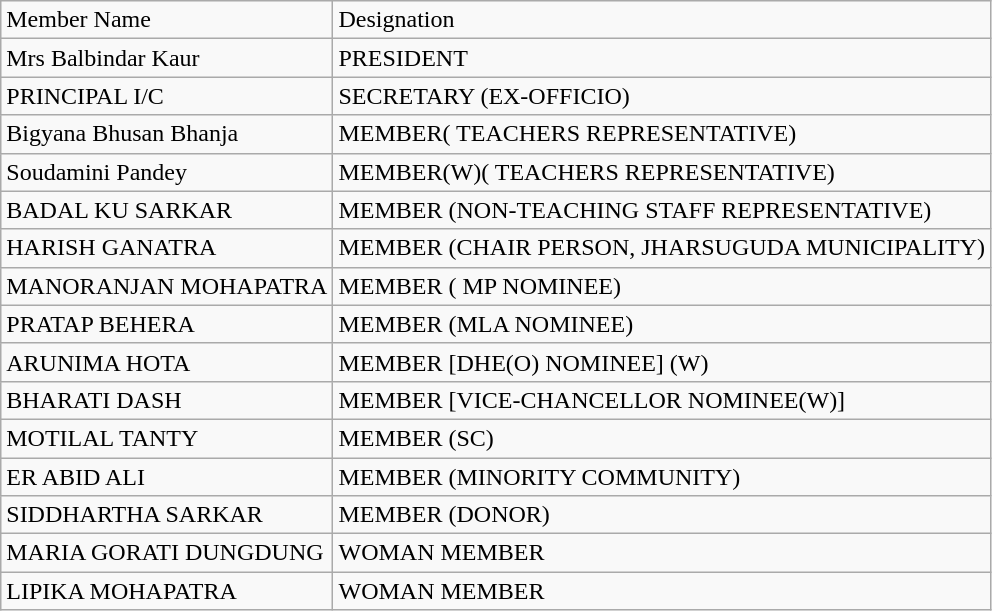<table class="wikitable">
<tr>
<td>Member Name</td>
<td>Designation</td>
</tr>
<tr>
<td>Mrs Balbindar Kaur</td>
<td>PRESIDENT</td>
</tr>
<tr>
<td>PRINCIPAL I/C</td>
<td>SECRETARY (EX-OFFICIO)</td>
</tr>
<tr>
<td>Bigyana Bhusan Bhanja</td>
<td>MEMBER( TEACHERS REPRESENTATIVE)</td>
</tr>
<tr>
<td>Soudamini Pandey</td>
<td>MEMBER(W)( TEACHERS REPRESENTATIVE)</td>
</tr>
<tr>
<td>BADAL KU SARKAR</td>
<td>MEMBER (NON-TEACHING STAFF REPRESENTATIVE)</td>
</tr>
<tr>
<td>HARISH GANATRA</td>
<td>MEMBER (CHAIR PERSON, JHARSUGUDA MUNICIPALITY)</td>
</tr>
<tr>
<td>MANORANJAN MOHAPATRA</td>
<td>MEMBER ( MP NOMINEE)</td>
</tr>
<tr>
<td>PRATAP BEHERA</td>
<td>MEMBER (MLA NOMINEE)</td>
</tr>
<tr>
<td>ARUNIMA HOTA</td>
<td>MEMBER [DHE(O) NOMINEE] (W)</td>
</tr>
<tr>
<td>BHARATI DASH</td>
<td>MEMBER [VICE-CHANCELLOR NOMINEE(W)]</td>
</tr>
<tr>
<td>MOTILAL TANTY</td>
<td>MEMBER (SC)</td>
</tr>
<tr>
<td>ER ABID ALI</td>
<td>MEMBER (MINORITY COMMUNITY)</td>
</tr>
<tr>
<td>SIDDHARTHA SARKAR</td>
<td>MEMBER (DONOR)</td>
</tr>
<tr>
<td>MARIA GORATI DUNGDUNG</td>
<td>WOMAN MEMBER</td>
</tr>
<tr>
<td>LIPIKA MOHAPATRA</td>
<td>WOMAN MEMBER</td>
</tr>
</table>
